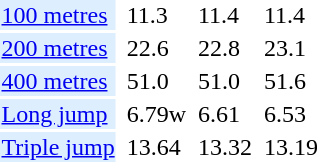<table>
<tr>
<td bgcolor = DDEEFF><a href='#'>100 metres</a></td>
<td></td>
<td>11.3</td>
<td></td>
<td>11.4</td>
<td></td>
<td>11.4</td>
</tr>
<tr>
<td bgcolor = DDEEFF><a href='#'>200 metres</a></td>
<td></td>
<td>22.6</td>
<td></td>
<td>22.8</td>
<td></td>
<td>23.1</td>
</tr>
<tr>
<td bgcolor = DDEEFF><a href='#'>400 metres</a></td>
<td></td>
<td>51.0</td>
<td></td>
<td>51.0</td>
<td></td>
<td>51.6</td>
</tr>
<tr>
<td bgcolor = DDEEFF><a href='#'>Long jump</a></td>
<td></td>
<td>6.79w</td>
<td></td>
<td>6.61</td>
<td></td>
<td>6.53</td>
</tr>
<tr>
<td bgcolor = DDEEFF><a href='#'>Triple jump</a></td>
<td></td>
<td>13.64</td>
<td></td>
<td>13.32</td>
<td></td>
<td>13.19</td>
</tr>
</table>
